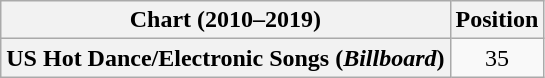<table class="wikitable plainrowheaders" style="text-align:center">
<tr>
<th scope="col">Chart (2010–2019)</th>
<th scope="col">Position</th>
</tr>
<tr>
<th scope="row">US Hot Dance/Electronic Songs (<em>Billboard</em>)</th>
<td>35</td>
</tr>
</table>
